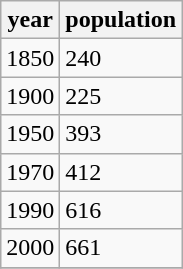<table class="wikitable">
<tr>
<th>year</th>
<th>population</th>
</tr>
<tr>
<td>1850</td>
<td>240</td>
</tr>
<tr>
<td>1900</td>
<td>225</td>
</tr>
<tr>
<td>1950</td>
<td>393</td>
</tr>
<tr>
<td>1970</td>
<td>412</td>
</tr>
<tr>
<td>1990</td>
<td>616</td>
</tr>
<tr>
<td>2000</td>
<td>661</td>
</tr>
<tr>
</tr>
</table>
